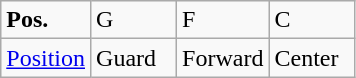<table class="wikitable">
<tr>
<td width="50"><strong>Pos.</strong></td>
<td width="50">G</td>
<td width="50">F</td>
<td width="50">C</td>
</tr>
<tr>
<td><a href='#'>Position</a></td>
<td>Guard</td>
<td>Forward</td>
<td>Center</td>
</tr>
</table>
